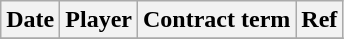<table class="wikitable">
<tr>
<th>Date</th>
<th>Player</th>
<th>Contract term</th>
<th>Ref</th>
</tr>
<tr>
</tr>
</table>
